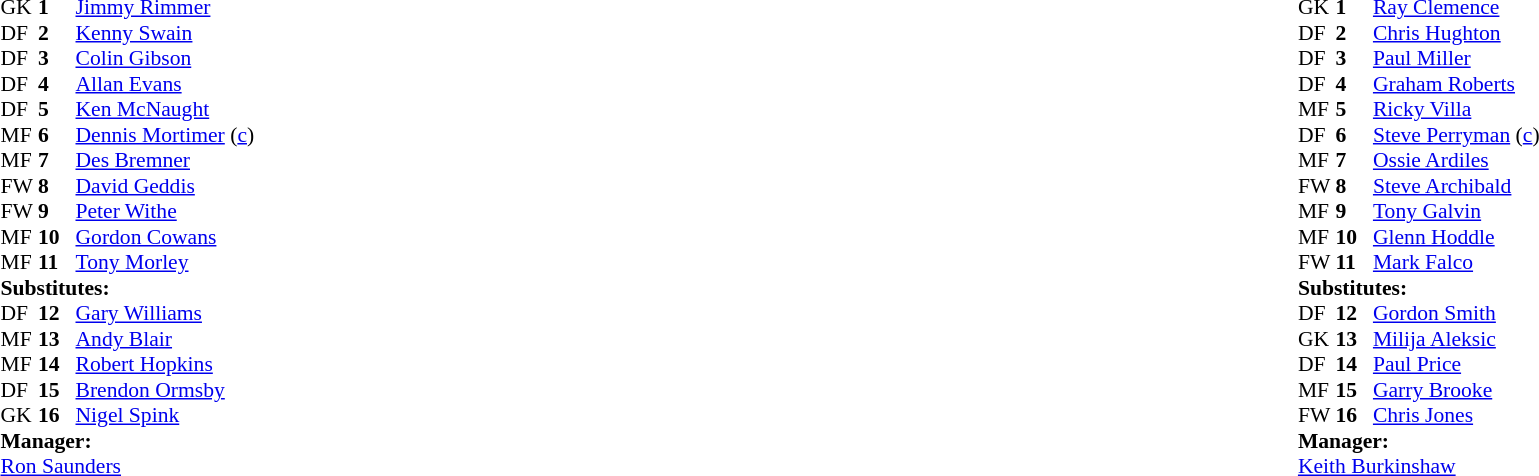<table width="100%">
<tr>
<td valign="top" width="50%"><br><table style="font-size: 90%" cellspacing="0" cellpadding="0">
<tr>
<td colspan="4"></td>
</tr>
<tr>
<th width=25></th>
<th width=25></th>
</tr>
<tr>
<td>GK</td>
<td><strong>1</strong></td>
<td> <a href='#'>Jimmy Rimmer</a></td>
</tr>
<tr>
<td>DF</td>
<td><strong>2</strong></td>
<td> <a href='#'>Kenny Swain</a></td>
</tr>
<tr>
<td>DF</td>
<td><strong>3</strong></td>
<td> <a href='#'>Colin Gibson</a></td>
</tr>
<tr>
<td>DF</td>
<td><strong>4</strong></td>
<td> <a href='#'>Allan Evans</a></td>
</tr>
<tr>
<td>DF</td>
<td><strong>5</strong></td>
<td> <a href='#'>Ken McNaught</a></td>
</tr>
<tr>
<td>MF</td>
<td><strong>6</strong></td>
<td> <a href='#'>Dennis Mortimer</a> (<a href='#'>c</a>) </td>
</tr>
<tr>
<td>MF</td>
<td><strong>7</strong></td>
<td> <a href='#'>Des Bremner</a></td>
</tr>
<tr>
<td>FW</td>
<td><strong>8</strong></td>
<td> <a href='#'>David Geddis</a></td>
</tr>
<tr>
<td>FW</td>
<td><strong>9</strong></td>
<td> <a href='#'>Peter Withe</a></td>
</tr>
<tr>
<td>MF</td>
<td><strong>10</strong></td>
<td> <a href='#'>Gordon Cowans</a></td>
</tr>
<tr>
<td>MF</td>
<td><strong>11</strong></td>
<td> <a href='#'>Tony Morley</a></td>
</tr>
<tr>
<td colspan=3><strong>Substitutes:</strong></td>
</tr>
<tr>
<td>DF</td>
<td><strong>12</strong></td>
<td> <a href='#'>Gary Williams</a></td>
</tr>
<tr>
<td>MF</td>
<td><strong>13</strong></td>
<td> <a href='#'>Andy Blair</a></td>
<td></td>
<td></td>
</tr>
<tr>
<td>MF</td>
<td><strong>14</strong></td>
<td> <a href='#'>Robert Hopkins</a></td>
</tr>
<tr>
<td>DF</td>
<td><strong>15</strong></td>
<td> <a href='#'>Brendon Ormsby</a></td>
</tr>
<tr>
<td>GK</td>
<td><strong>16</strong></td>
<td> <a href='#'>Nigel Spink</a></td>
</tr>
<tr>
<td colspan=3><strong>Manager:</strong></td>
</tr>
<tr>
<td colspan=4> <a href='#'>Ron Saunders</a></td>
</tr>
</table>
</td>
<td valign="top"></td>
<td valign="top" width="50%"><br><table style="font-size: 90%" cellspacing="0" cellpadding="0" align=center>
<tr>
<td colspan="4"></td>
</tr>
<tr>
<th width=25></th>
<th width=25></th>
</tr>
<tr>
<td>GK</td>
<td><strong>1</strong></td>
<td> <a href='#'>Ray Clemence</a></td>
</tr>
<tr>
<td>DF</td>
<td><strong>2</strong></td>
<td> <a href='#'>Chris Hughton</a></td>
</tr>
<tr>
<td>DF</td>
<td><strong>3</strong></td>
<td> <a href='#'>Paul Miller</a></td>
</tr>
<tr>
<td>DF</td>
<td><strong>4</strong></td>
<td> <a href='#'>Graham Roberts</a></td>
</tr>
<tr>
<td>MF</td>
<td><strong>5</strong></td>
<td> <a href='#'>Ricky Villa</a></td>
</tr>
<tr>
<td>DF</td>
<td><strong>6</strong></td>
<td> <a href='#'>Steve Perryman</a> (<a href='#'>c</a>)</td>
</tr>
<tr>
<td>MF</td>
<td><strong>7</strong></td>
<td> <a href='#'>Ossie Ardiles</a></td>
</tr>
<tr>
<td>FW</td>
<td><strong>8</strong></td>
<td> <a href='#'>Steve Archibald</a></td>
</tr>
<tr>
<td>MF</td>
<td><strong>9</strong></td>
<td> <a href='#'>Tony Galvin</a></td>
</tr>
<tr>
<td>MF</td>
<td><strong>10</strong></td>
<td> <a href='#'>Glenn Hoddle</a></td>
</tr>
<tr>
<td>FW</td>
<td><strong>11</strong></td>
<td> <a href='#'>Mark Falco</a></td>
</tr>
<tr>
<td colspan=4><strong>Substitutes:</strong></td>
</tr>
<tr>
<td>DF</td>
<td><strong>12</strong></td>
<td> <a href='#'>Gordon Smith</a></td>
</tr>
<tr>
<td>GK</td>
<td><strong>13</strong></td>
<td> <a href='#'>Milija Aleksic</a></td>
</tr>
<tr>
<td>DF</td>
<td><strong>14</strong></td>
<td> <a href='#'>Paul Price</a></td>
</tr>
<tr>
<td>MF</td>
<td><strong>15</strong></td>
<td> <a href='#'>Garry Brooke</a></td>
</tr>
<tr>
<td>FW</td>
<td><strong>16</strong></td>
<td> <a href='#'>Chris Jones</a></td>
</tr>
<tr>
<td colspan=3><strong>Manager:</strong></td>
</tr>
<tr>
<td colspan=4> <a href='#'>Keith Burkinshaw</a></td>
</tr>
</table>
</td>
</tr>
</table>
